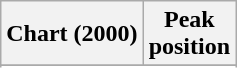<table class="wikitable sortable plainrowheaders" style="text-align:center">
<tr>
<th scope="col">Chart (2000)</th>
<th scope="col">Peak<br>position</th>
</tr>
<tr>
</tr>
<tr>
</tr>
</table>
